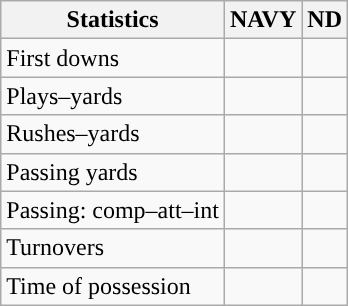<table class="wikitable" style="float:left">
<tr>
<th>Statistics</th>
<th>NAVY</th>
<th>ND</th>
</tr>
<tr>
<td>First downs</td>
<td></td>
<td></td>
</tr>
<tr>
<td>Plays–yards</td>
<td></td>
<td></td>
</tr>
<tr>
<td>Rushes–yards</td>
<td></td>
<td></td>
</tr>
<tr>
<td>Passing yards</td>
<td></td>
<td></td>
</tr>
<tr>
<td>Passing: comp–att–int</td>
<td></td>
<td></td>
</tr>
<tr>
<td>Turnovers</td>
<td></td>
<td></td>
</tr>
<tr>
<td>Time of possession</td>
<td></td>
<td></td>
</tr>
</table>
